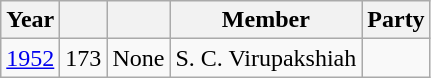<table class="wikitable sortable">
<tr>
<th>Year</th>
<th></th>
<th></th>
<th>Member</th>
<th colspan="2">Party</th>
</tr>
<tr>
<td><a href='#'>1952</a></td>
<td>173</td>
<td>None</td>
<td>S. C. Virupakshiah</td>
<td></td>
</tr>
</table>
